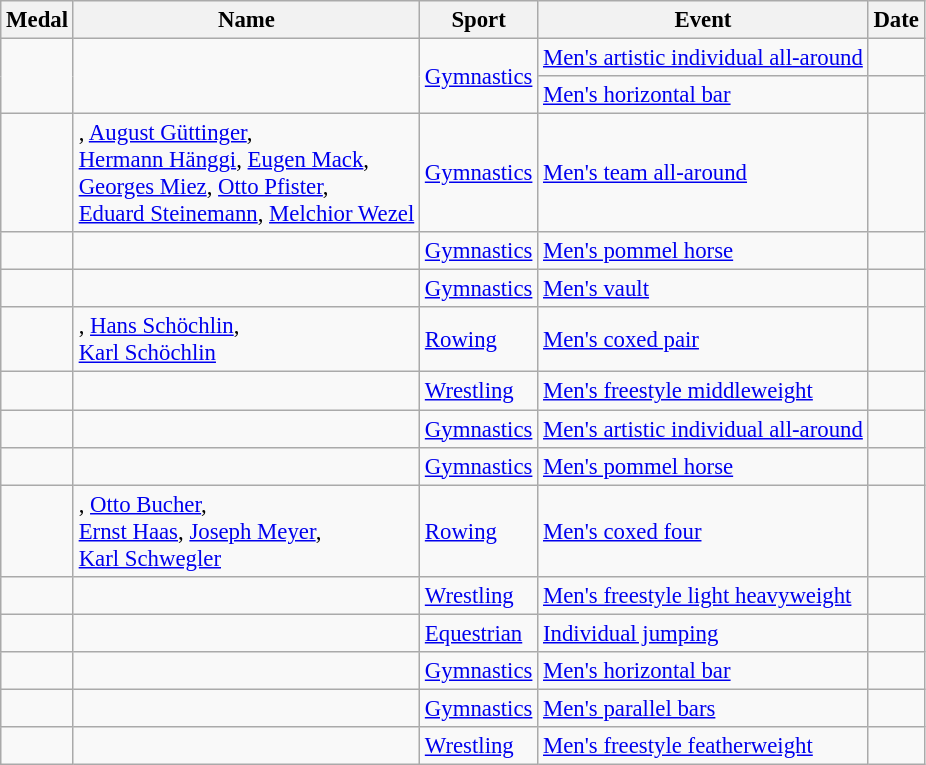<table class="wikitable sortable" style="font-size:95%">
<tr>
<th>Medal</th>
<th>Name</th>
<th>Sport</th>
<th>Event</th>
<th>Date</th>
</tr>
<tr>
<td rowspan=2></td>
<td rowspan=2></td>
<td rowspan=2><a href='#'>Gymnastics</a></td>
<td><a href='#'>Men's artistic individual all-around</a></td>
<td></td>
</tr>
<tr>
<td><a href='#'>Men's horizontal bar</a></td>
<td></td>
</tr>
<tr>
<td></td>
<td>, <a href='#'>August Güttinger</a>,<br><a href='#'>Hermann Hänggi</a>, <a href='#'>Eugen Mack</a>,<br><a href='#'>Georges Miez</a>, <a href='#'>Otto Pfister</a>,<br><a href='#'>Eduard Steinemann</a>, <a href='#'>Melchior Wezel</a></td>
<td><a href='#'>Gymnastics</a></td>
<td><a href='#'>Men's team all-around</a></td>
<td></td>
</tr>
<tr>
<td></td>
<td></td>
<td><a href='#'>Gymnastics</a></td>
<td><a href='#'>Men's pommel horse</a></td>
<td></td>
</tr>
<tr>
<td></td>
<td></td>
<td><a href='#'>Gymnastics</a></td>
<td><a href='#'>Men's vault</a></td>
<td></td>
</tr>
<tr>
<td></td>
<td>, <a href='#'>Hans Schöchlin</a>,<br><a href='#'>Karl Schöchlin</a></td>
<td><a href='#'>Rowing</a></td>
<td><a href='#'>Men's coxed pair</a></td>
<td></td>
</tr>
<tr>
<td></td>
<td></td>
<td><a href='#'>Wrestling</a></td>
<td><a href='#'>Men's freestyle middleweight</a></td>
<td></td>
</tr>
<tr>
<td></td>
<td></td>
<td><a href='#'>Gymnastics</a></td>
<td><a href='#'>Men's artistic individual all-around</a></td>
<td></td>
</tr>
<tr>
<td></td>
<td></td>
<td><a href='#'>Gymnastics</a></td>
<td><a href='#'>Men's pommel horse</a></td>
<td></td>
</tr>
<tr>
<td></td>
<td>, <a href='#'>Otto Bucher</a>,<br><a href='#'>Ernst Haas</a>, <a href='#'>Joseph Meyer</a>,<br><a href='#'>Karl Schwegler</a></td>
<td><a href='#'>Rowing</a></td>
<td><a href='#'>Men's coxed four</a></td>
<td></td>
</tr>
<tr>
<td></td>
<td></td>
<td><a href='#'>Wrestling</a></td>
<td><a href='#'>Men's freestyle light heavyweight</a></td>
<td></td>
</tr>
<tr>
<td></td>
<td></td>
<td><a href='#'>Equestrian</a></td>
<td><a href='#'>Individual jumping</a></td>
<td></td>
</tr>
<tr>
<td></td>
<td></td>
<td><a href='#'>Gymnastics</a></td>
<td><a href='#'>Men's horizontal bar</a></td>
<td></td>
</tr>
<tr>
<td></td>
<td></td>
<td><a href='#'>Gymnastics</a></td>
<td><a href='#'>Men's parallel bars</a></td>
<td></td>
</tr>
<tr>
<td></td>
<td></td>
<td><a href='#'>Wrestling</a></td>
<td><a href='#'>Men's freestyle featherweight</a></td>
<td></td>
</tr>
</table>
